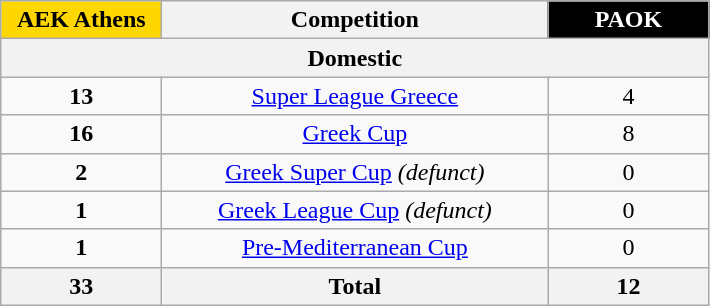<table class="wikitable" style="text-align:center;font-size:100%">
<tr>
<th width="100" style="color:black;background:#ffd700">AEK Athens</th>
<th width="250">Competition</th>
<th width="100" style="color:white;background:#000000">PAOK</th>
</tr>
<tr>
<th colspan="4">Domestic</th>
</tr>
<tr>
<td><strong>13</strong></td>
<td><a href='#'>Super League Greece</a></td>
<td>4</td>
</tr>
<tr>
<td><strong>16</strong></td>
<td><a href='#'>Greek Cup</a></td>
<td>8</td>
</tr>
<tr>
<td><strong>2</strong></td>
<td><a href='#'>Greek Super Cup</a> <em>(defunct)</em></td>
<td>0</td>
</tr>
<tr>
<td><strong>1</strong></td>
<td><a href='#'>Greek League Cup</a> <em>(defunct)</em></td>
<td>0</td>
</tr>
<tr>
<td><strong>1</strong></td>
<td><a href='#'>Pre-Mediterranean Cup</a></td>
<td>0</td>
</tr>
<tr>
<th>33</th>
<th>Total</th>
<th>12</th>
</tr>
</table>
